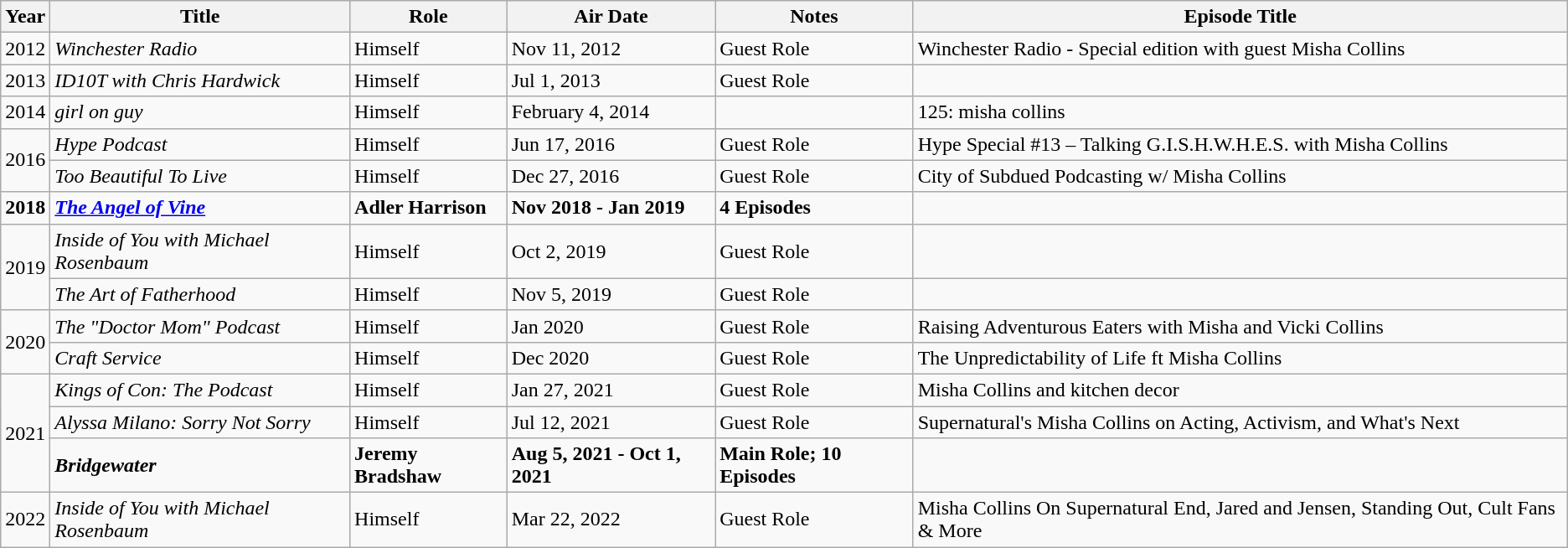<table class="wikitable sortable">
<tr>
<th>Year</th>
<th>Title</th>
<th>Role</th>
<th>Air Date</th>
<th class="unsortable">Notes</th>
<th>Episode Title</th>
</tr>
<tr>
<td>2012</td>
<td><em>Winchester Radio</em></td>
<td>Himself</td>
<td>Nov 11, 2012</td>
<td>Guest Role</td>
<td>Winchester Radio - Special edition with guest Misha Collins</td>
</tr>
<tr>
<td>2013</td>
<td><em>ID10T with Chris Hardwick</em></td>
<td>Himself</td>
<td>Jul 1, 2013</td>
<td>Guest Role</td>
<td></td>
</tr>
<tr>
<td>2014</td>
<td><em>girl on guy</em></td>
<td>Himself</td>
<td>February 4, 2014</td>
<td></td>
<td>125: misha collins</td>
</tr>
<tr>
<td rowspan="2">2016</td>
<td><em>Hype Podcast</em></td>
<td>Himself</td>
<td>Jun 17, 2016</td>
<td>Guest Role</td>
<td>Hype Special #13 – Talking G.I.S.H.W.H.E.S. with Misha Collins</td>
</tr>
<tr>
<td><em>Too Beautiful To Live</em></td>
<td>Himself</td>
<td>Dec 27, 2016</td>
<td>Guest Role</td>
<td>City of Subdued Podcasting w/ Misha Collins</td>
</tr>
<tr>
<td><strong>2018</strong></td>
<td><strong><em><a href='#'>The Angel of Vine</a></em></strong></td>
<td><strong>Adler Harrison</strong></td>
<td><strong>Nov 2018 - Jan 2019</strong></td>
<td><strong>4 Episodes</strong></td>
<td></td>
</tr>
<tr>
<td rowspan="2">2019</td>
<td><em>Inside of You with Michael Rosenbaum</em></td>
<td>Himself</td>
<td>Oct 2, 2019</td>
<td>Guest Role</td>
<td></td>
</tr>
<tr>
<td><em>The Art of Fatherhood</em></td>
<td>Himself</td>
<td>Nov 5, 2019</td>
<td>Guest Role</td>
<td></td>
</tr>
<tr>
<td rowspan="2">2020</td>
<td><em>The "Doctor Mom" Podcast</em></td>
<td>Himself</td>
<td>Jan 2020</td>
<td>Guest Role</td>
<td>Raising Adventurous Eaters with Misha and Vicki Collins</td>
</tr>
<tr>
<td><em>Craft Service</em></td>
<td>Himself</td>
<td>Dec 2020</td>
<td>Guest Role</td>
<td>The Unpredictability of Life ft Misha Collins</td>
</tr>
<tr>
<td rowspan="3">2021</td>
<td><em>Kings of Con: The Podcast</em></td>
<td>Himself</td>
<td>Jan 27, 2021</td>
<td>Guest Role</td>
<td>Misha Collins and kitchen decor</td>
</tr>
<tr>
<td><em>Alyssa Milano: Sorry Not Sorry</em></td>
<td>Himself</td>
<td>Jul 12, 2021</td>
<td>Guest Role</td>
<td>Supernatural's Misha Collins on Acting, Activism, and What's Next</td>
</tr>
<tr>
<td><strong><em>Bridgewater</em></strong></td>
<td><strong>Jeremy Bradshaw</strong></td>
<td><strong>Aug 5, 2021 - Oct 1, 2021</strong></td>
<td><strong>Main Role; 10 Episodes</strong></td>
<td></td>
</tr>
<tr>
<td>2022</td>
<td><em>Inside of You with Michael Rosenbaum</em></td>
<td>Himself</td>
<td>Mar 22, 2022</td>
<td>Guest Role</td>
<td>Misha Collins On Supernatural End, Jared and Jensen, Standing Out, Cult Fans & More</td>
</tr>
</table>
